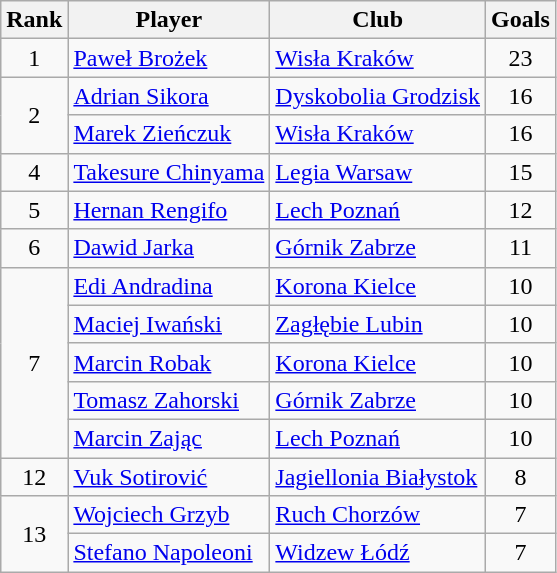<table class="wikitable" style="text-align:center">
<tr>
<th>Rank</th>
<th>Player</th>
<th>Club</th>
<th>Goals</th>
</tr>
<tr>
<td rowspan="1">1</td>
<td align="left"> <a href='#'>Paweł Brożek</a></td>
<td align="left"><a href='#'>Wisła Kraków</a></td>
<td>23</td>
</tr>
<tr>
<td rowspan="2">2</td>
<td align="left"> <a href='#'>Adrian Sikora</a></td>
<td align="left"><a href='#'>Dyskobolia Grodzisk</a></td>
<td>16</td>
</tr>
<tr>
<td align="left"> <a href='#'>Marek Zieńczuk</a></td>
<td align="left"><a href='#'>Wisła Kraków</a></td>
<td>16</td>
</tr>
<tr>
<td rowspan="1">4</td>
<td align="left"> <a href='#'>Takesure Chinyama</a></td>
<td align="left"><a href='#'>Legia Warsaw</a></td>
<td>15</td>
</tr>
<tr>
<td rowspan="1">5</td>
<td align="left"> <a href='#'>Hernan Rengifo</a></td>
<td align="left"><a href='#'>Lech Poznań</a></td>
<td>12</td>
</tr>
<tr>
<td rowspan="1">6</td>
<td align="left"> <a href='#'>Dawid Jarka</a></td>
<td align="left"><a href='#'>Górnik Zabrze</a></td>
<td>11</td>
</tr>
<tr>
<td rowspan="5">7</td>
<td align="left"> <a href='#'>Edi Andradina</a></td>
<td align="left"><a href='#'>Korona Kielce</a></td>
<td>10</td>
</tr>
<tr>
<td align="left"> <a href='#'>Maciej Iwański</a></td>
<td align="left"><a href='#'>Zagłębie Lubin</a></td>
<td>10</td>
</tr>
<tr>
<td align="left"> <a href='#'>Marcin Robak</a></td>
<td align="left"><a href='#'>Korona Kielce</a></td>
<td>10</td>
</tr>
<tr>
<td align="left"> <a href='#'>Tomasz Zahorski</a></td>
<td align="left"><a href='#'>Górnik Zabrze</a></td>
<td>10</td>
</tr>
<tr>
<td align="left"> <a href='#'>Marcin Zając</a></td>
<td align="left"><a href='#'>Lech Poznań</a></td>
<td>10</td>
</tr>
<tr>
<td rowspan="1">12</td>
<td align="left"> <a href='#'>Vuk Sotirović</a></td>
<td align="left"><a href='#'>Jagiellonia Białystok</a></td>
<td>8</td>
</tr>
<tr>
<td rowspan="2">13</td>
<td align="left"> <a href='#'>Wojciech Grzyb</a></td>
<td align="left"><a href='#'>Ruch Chorzów</a></td>
<td>7</td>
</tr>
<tr>
<td align="left"> <a href='#'>Stefano Napoleoni</a></td>
<td align="left"><a href='#'>Widzew Łódź</a></td>
<td>7</td>
</tr>
</table>
